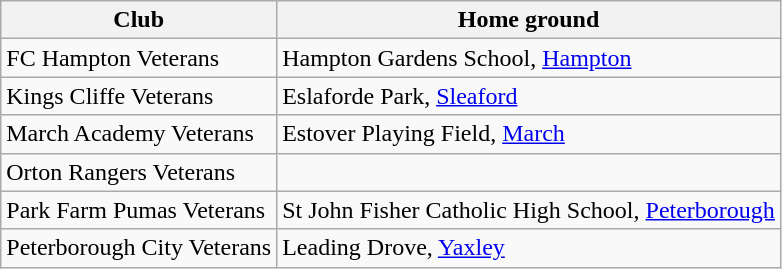<table class="wikitable" border="1">
<tr>
<th>Club</th>
<th>Home ground</th>
</tr>
<tr>
<td>FC Hampton Veterans</td>
<td>Hampton Gardens School, <a href='#'>Hampton</a></td>
</tr>
<tr>
<td>Kings Cliffe Veterans</td>
<td>Eslaforde Park, <a href='#'>Sleaford</a></td>
</tr>
<tr>
<td>March Academy Veterans</td>
<td>Estover Playing Field, <a href='#'>March</a></td>
</tr>
<tr>
<td>Orton Rangers Veterans</td>
<td></td>
</tr>
<tr>
<td>Park Farm Pumas Veterans</td>
<td>St John Fisher Catholic High School, <a href='#'>Peterborough</a></td>
</tr>
<tr>
<td>Peterborough City Veterans</td>
<td>Leading Drove, <a href='#'>Yaxley</a></td>
</tr>
</table>
